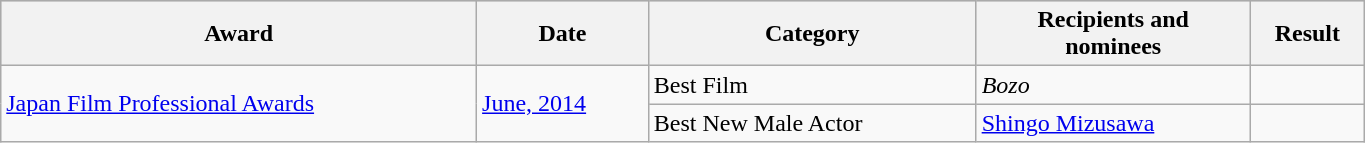<table class="wikitable sortable" width="72%">
<tr style="background:#ccc; text-align:center;">
<th>Award</th>
<th>Date</th>
<th>Category</th>
<th>Recipients and <br>nominees</th>
<th>Result</th>
</tr>
<tr>
<td rowspan="4"><a href='#'>Japan Film Professional Awards</a></td>
<td rowspan="4"><a href='#'>June, 2014</a></td>
<td>Best Film</td>
<td><em>Bozo</em></td>
<td></td>
</tr>
<tr>
<td>Best New Male Actor</td>
<td><a href='#'>Shingo Mizusawa</a></td>
<td></td>
</tr>
</table>
